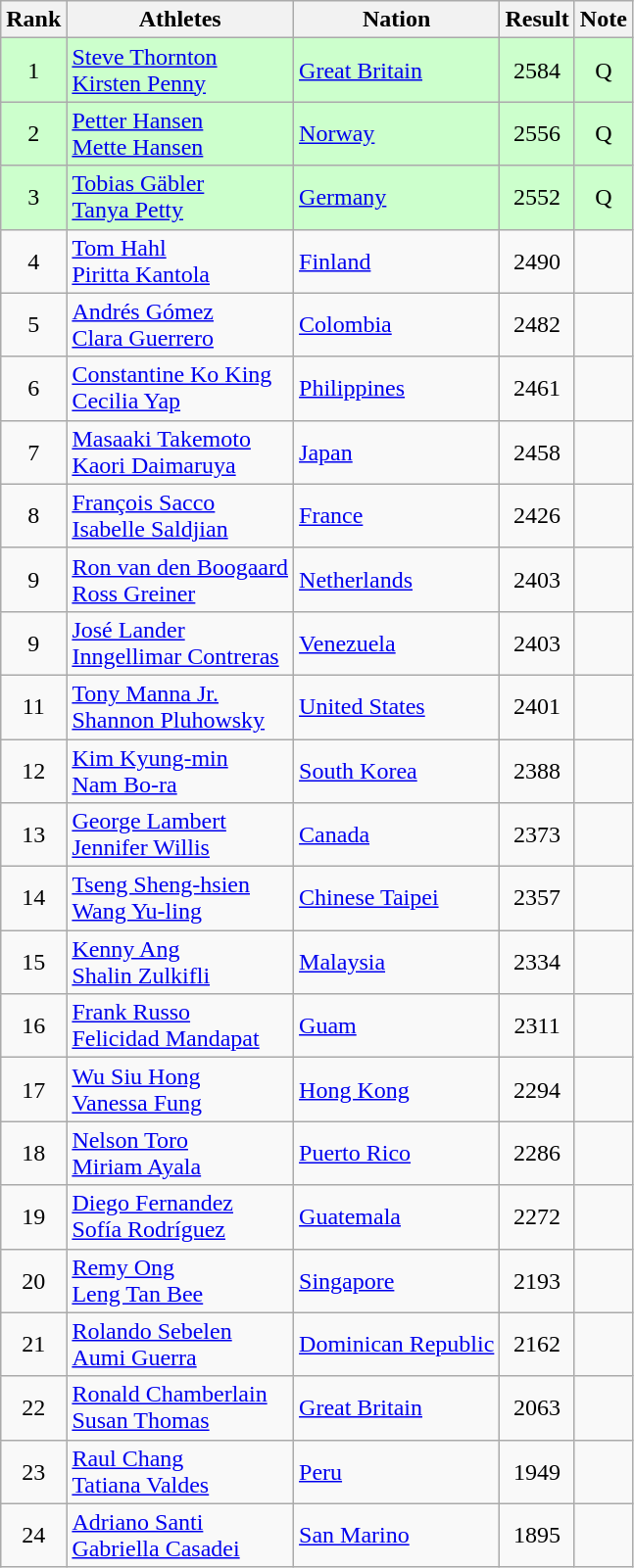<table class="wikitable sortable" style="text-align:center">
<tr>
<th>Rank</th>
<th>Athletes</th>
<th>Nation</th>
<th>Result</th>
<th>Note</th>
</tr>
<tr bgcolor=ccffcc>
<td>1</td>
<td align=left><a href='#'>Steve Thornton</a><br><a href='#'>Kirsten Penny</a></td>
<td align=left> <a href='#'>Great Britain</a></td>
<td>2584</td>
<td>Q</td>
</tr>
<tr bgcolor=ccffcc>
<td>2</td>
<td align=left><a href='#'>Petter Hansen</a><br><a href='#'>Mette Hansen</a></td>
<td align=left> <a href='#'>Norway</a></td>
<td>2556</td>
<td>Q</td>
</tr>
<tr bgcolor=ccffcc>
<td>3</td>
<td align=left><a href='#'>Tobias Gäbler</a><br><a href='#'>Tanya Petty</a></td>
<td align=left> <a href='#'>Germany</a></td>
<td>2552</td>
<td>Q</td>
</tr>
<tr>
<td>4</td>
<td align=left><a href='#'>Tom Hahl</a><br><a href='#'>Piritta Kantola</a></td>
<td align=left> <a href='#'>Finland</a></td>
<td>2490</td>
<td></td>
</tr>
<tr>
<td>5</td>
<td align=left><a href='#'>Andrés Gómez</a><br><a href='#'>Clara Guerrero</a></td>
<td align=left> <a href='#'>Colombia</a></td>
<td>2482</td>
<td></td>
</tr>
<tr>
<td>6</td>
<td align=left><a href='#'>Constantine Ko King</a><br><a href='#'>Cecilia Yap</a></td>
<td align=left> <a href='#'>Philippines</a></td>
<td>2461</td>
<td></td>
</tr>
<tr>
<td>7</td>
<td align=left><a href='#'>Masaaki Takemoto</a><br><a href='#'>Kaori Daimaruya</a></td>
<td align=left> <a href='#'>Japan</a></td>
<td>2458</td>
<td></td>
</tr>
<tr>
<td>8</td>
<td align=left><a href='#'>François Sacco</a><br><a href='#'>Isabelle Saldjian</a></td>
<td align=left> <a href='#'>France</a></td>
<td>2426</td>
<td></td>
</tr>
<tr>
<td>9</td>
<td align=left><a href='#'>Ron van den Boogaard</a><br><a href='#'>Ross Greiner</a></td>
<td align=left> <a href='#'>Netherlands</a></td>
<td>2403</td>
<td></td>
</tr>
<tr>
<td>9</td>
<td align=left><a href='#'>José Lander</a><br><a href='#'>Inngellimar Contreras</a></td>
<td align=left> <a href='#'>Venezuela</a></td>
<td>2403</td>
<td></td>
</tr>
<tr>
<td>11</td>
<td align=left><a href='#'>Tony Manna Jr.</a><br><a href='#'>Shannon Pluhowsky</a></td>
<td align=left> <a href='#'>United States</a></td>
<td>2401</td>
<td></td>
</tr>
<tr>
<td>12</td>
<td align=left><a href='#'>Kim Kyung-min</a><br><a href='#'>Nam Bo-ra</a></td>
<td align=left> <a href='#'>South Korea</a></td>
<td>2388</td>
<td></td>
</tr>
<tr>
<td>13</td>
<td align=left><a href='#'>George Lambert</a><br><a href='#'>Jennifer Willis</a></td>
<td align=left> <a href='#'>Canada</a></td>
<td>2373</td>
<td></td>
</tr>
<tr>
<td>14</td>
<td align=left><a href='#'>Tseng Sheng-hsien</a><br><a href='#'>Wang Yu-ling</a></td>
<td align=left> <a href='#'>Chinese Taipei</a></td>
<td>2357</td>
<td></td>
</tr>
<tr>
<td>15</td>
<td align=left><a href='#'>Kenny Ang</a><br><a href='#'>Shalin Zulkifli</a></td>
<td align=left> <a href='#'>Malaysia</a></td>
<td>2334</td>
<td></td>
</tr>
<tr>
<td>16</td>
<td align=left><a href='#'>Frank Russo</a><br><a href='#'>Felicidad Mandapat</a></td>
<td align=left> <a href='#'>Guam</a></td>
<td>2311</td>
<td></td>
</tr>
<tr>
<td>17</td>
<td align=left><a href='#'>Wu Siu Hong</a><br><a href='#'>Vanessa Fung</a></td>
<td align=left> <a href='#'>Hong Kong</a></td>
<td>2294</td>
<td></td>
</tr>
<tr>
<td>18</td>
<td align=left><a href='#'>Nelson Toro</a><br><a href='#'>Miriam Ayala</a></td>
<td align=left> <a href='#'>Puerto Rico</a></td>
<td>2286</td>
<td></td>
</tr>
<tr>
<td>19</td>
<td align=left><a href='#'>Diego Fernandez</a><br><a href='#'>Sofía Rodríguez</a></td>
<td align=left> <a href='#'>Guatemala</a></td>
<td>2272</td>
<td></td>
</tr>
<tr>
<td>20</td>
<td align=left><a href='#'>Remy Ong</a><br><a href='#'>Leng Tan Bee</a></td>
<td align=left> <a href='#'>Singapore</a></td>
<td>2193</td>
<td></td>
</tr>
<tr>
<td>21</td>
<td align=left><a href='#'>Rolando Sebelen</a><br><a href='#'>Aumi Guerra</a></td>
<td align=left> <a href='#'>Dominican Republic</a></td>
<td>2162</td>
<td></td>
</tr>
<tr>
<td>22</td>
<td align=left><a href='#'>Ronald Chamberlain</a><br><a href='#'>Susan Thomas</a></td>
<td align=left> <a href='#'>Great Britain</a></td>
<td>2063</td>
<td></td>
</tr>
<tr>
<td>23</td>
<td align=left><a href='#'>Raul Chang</a><br><a href='#'>Tatiana Valdes</a></td>
<td align=left> <a href='#'>Peru</a></td>
<td>1949</td>
<td></td>
</tr>
<tr>
<td>24</td>
<td align=left><a href='#'>Adriano Santi</a><br><a href='#'>Gabriella Casadei</a></td>
<td align=left> <a href='#'>San Marino</a></td>
<td>1895</td>
<td></td>
</tr>
</table>
